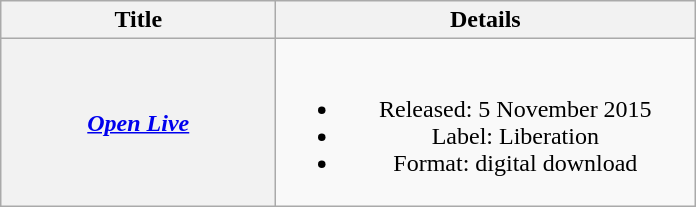<table class="wikitable plainrowheaders" style="text-align:center;" border="1">
<tr>
<th scope="col" style="width:11em;">Title</th>
<th scope="col" style="width:17em;">Details</th>
</tr>
<tr>
<th scope="row"><em><a href='#'>Open Live</a></em></th>
<td><br><ul><li>Released: 5 November 2015</li><li>Label: Liberation</li><li>Format: digital download</li></ul></td>
</tr>
</table>
